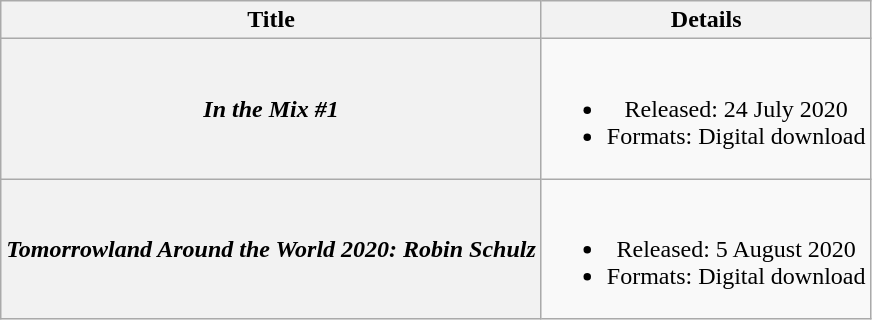<table class="wikitable plainrowheaders" style="text-align:center;">
<tr>
<th scope="col">Title</th>
<th scope="col">Details</th>
</tr>
<tr>
<th scope="row"><em>In the Mix #1</em></th>
<td><br><ul><li>Released: 24 July 2020</li><li>Formats: Digital download</li></ul></td>
</tr>
<tr>
<th scope="row"><em>Tomorrowland Around the World 2020: Robin Schulz</em></th>
<td><br><ul><li>Released: 5 August 2020</li><li>Formats: Digital download</li></ul></td>
</tr>
</table>
